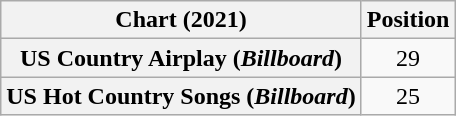<table class="wikitable sortable plainrowheaders" style="text-align:center">
<tr>
<th>Chart (2021)</th>
<th>Position</th>
</tr>
<tr>
<th scope="row">US Country Airplay (<em>Billboard</em>)</th>
<td>29</td>
</tr>
<tr>
<th scope="row">US Hot Country Songs (<em>Billboard</em>)</th>
<td>25</td>
</tr>
</table>
